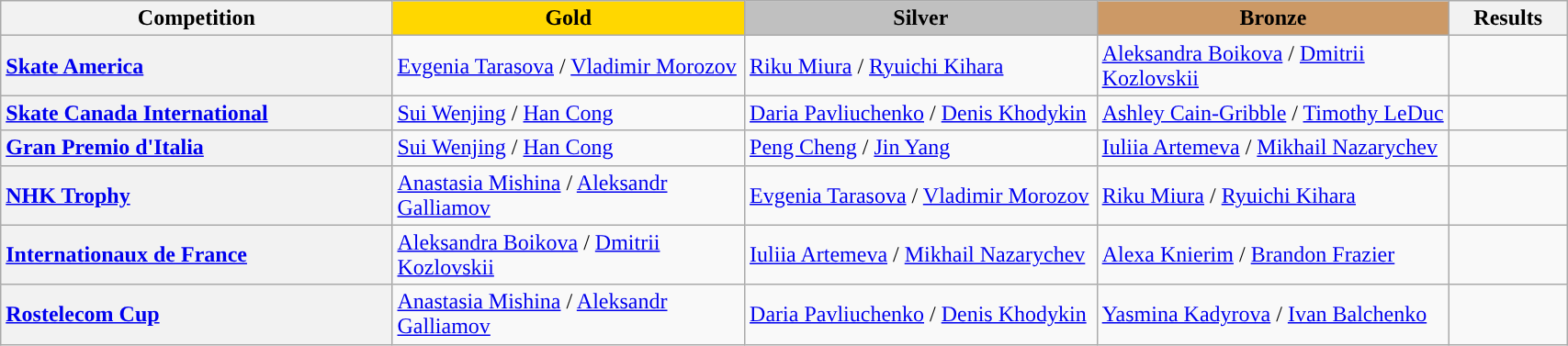<table class="wikitable unsortable" style="text-align:left; width:90%">
<tr>
<th scope="col" style="text-align:center; width:25%;">Competition</th>
<td scope="col" style="text-align:center; width:22.5%; background:gold"><strong>Gold</strong></td>
<td scope="col" style="text-align:center; width:22.5%; background:silver"><strong>Silver</strong></td>
<td scope="col" style="text-align:center; width:22.5%; background:#c96"><strong>Bronze</strong></td>
<th scope="col" style="text-align:center; width:7.5%;">Results</th>
</tr>
<tr>
<th scope="row" style="text-align:left"> <a href='#'>Skate America</a></th>
<td> <a href='#'>Evgenia Tarasova</a> / <a href='#'>Vladimir Morozov</a></td>
<td> <a href='#'>Riku Miura</a> / <a href='#'>Ryuichi Kihara</a></td>
<td> <a href='#'>Aleksandra Boikova</a> / <a href='#'>Dmitrii Kozlovskii</a></td>
<td></td>
</tr>
<tr>
<th scope="row" style="text-align:left"> <a href='#'>Skate Canada International</a></th>
<td> <a href='#'>Sui Wenjing</a> / <a href='#'>Han Cong</a></td>
<td> <a href='#'>Daria Pavliuchenko</a> / <a href='#'>Denis Khodykin</a></td>
<td> <a href='#'>Ashley Cain-Gribble</a> / <a href='#'>Timothy LeDuc</a></td>
<td></td>
</tr>
<tr>
<th scope="row" style="text-align:left"> <a href='#'>Gran Premio d'Italia</a></th>
<td> <a href='#'>Sui Wenjing</a> / <a href='#'>Han Cong</a></td>
<td> <a href='#'>Peng Cheng</a> / <a href='#'>Jin Yang</a></td>
<td> <a href='#'>Iuliia Artemeva</a> / <a href='#'>Mikhail Nazarychev</a></td>
<td></td>
</tr>
<tr>
<th scope="row" style="text-align:left"> <a href='#'>NHK Trophy</a></th>
<td> <a href='#'>Anastasia Mishina</a> / <a href='#'>Aleksandr Galliamov</a></td>
<td> <a href='#'>Evgenia Tarasova</a> / <a href='#'>Vladimir Morozov</a></td>
<td> <a href='#'>Riku Miura</a> / <a href='#'>Ryuichi Kihara</a></td>
<td></td>
</tr>
<tr>
<th scope="row" style="text-align:left"> <a href='#'>Internationaux de France</a></th>
<td> <a href='#'>Aleksandra Boikova</a> / <a href='#'>Dmitrii Kozlovskii</a></td>
<td> <a href='#'>Iuliia Artemeva</a> / <a href='#'>Mikhail Nazarychev</a></td>
<td> <a href='#'>Alexa Knierim</a> / <a href='#'>Brandon Frazier</a></td>
<td></td>
</tr>
<tr>
<th scope="row" style="text-align:left"> <a href='#'>Rostelecom Cup</a></th>
<td> <a href='#'>Anastasia Mishina</a> / <a href='#'>Aleksandr Galliamov</a></td>
<td> <a href='#'>Daria Pavliuchenko</a> / <a href='#'>Denis Khodykin</a></td>
<td> <a href='#'>Yasmina Kadyrova</a> / <a href='#'>Ivan Balchenko</a></td>
<td></td>
</tr>
</table>
